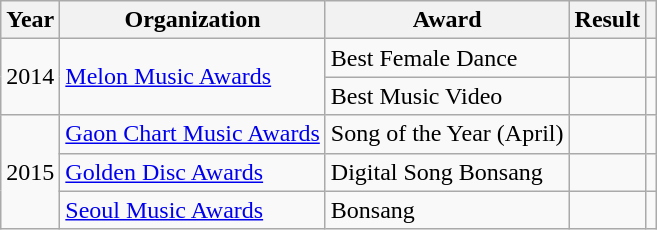<table class="wikitable plainrowheaders">
<tr>
<th scope="col">Year</th>
<th scope="col">Organization</th>
<th scope="col">Award</th>
<th scope="col">Result</th>
<th class="unsortable"></th>
</tr>
<tr>
<td rowspan="2">2014</td>
<td rowspan="2"><a href='#'>Melon Music Awards</a></td>
<td>Best Female Dance</td>
<td></td>
<td align="center"></td>
</tr>
<tr>
<td>Best Music Video</td>
<td></td>
<td></td>
</tr>
<tr>
<td rowspan="3">2015</td>
<td><a href='#'>Gaon Chart Music Awards</a></td>
<td>Song of the Year (April)</td>
<td></td>
<td></td>
</tr>
<tr>
<td><a href='#'>Golden Disc Awards</a></td>
<td>Digital Song Bonsang</td>
<td></td>
<td align="center"></td>
</tr>
<tr>
<td><a href='#'>Seoul Music Awards</a></td>
<td>Bonsang</td>
<td></td>
<td align="center"></td>
</tr>
</table>
